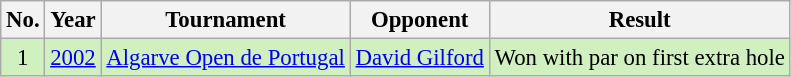<table class="wikitable" style="font-size:95%;">
<tr>
<th>No.</th>
<th>Year</th>
<th>Tournament</th>
<th>Opponent</th>
<th>Result</th>
</tr>
<tr style="background:#D0F0C0;">
<td align=center>1</td>
<td><a href='#'>2002</a></td>
<td><a href='#'>Algarve Open de Portugal</a></td>
<td> <a href='#'>David Gilford</a></td>
<td>Won with par on first extra hole</td>
</tr>
</table>
